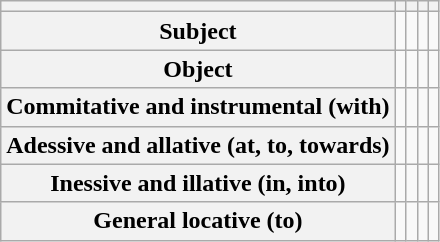<table class="wikitable" style=text-align:center>
<tr>
<th></th>
<th> </th>
<th> </th>
<th> </th>
<th> </th>
</tr>
<tr>
<th>Subject</th>
<td></td>
<td></td>
<td></td>
<td></td>
</tr>
<tr>
<th>Object</th>
<td></td>
<td></td>
<td></td>
<td></td>
</tr>
<tr>
<th>Commitative and instrumental (with) </th>
<td></td>
<td></td>
<td></td>
<td></td>
</tr>
<tr>
<th>Adessive and allative (at, to, towards) </th>
<td></td>
<td></td>
<td></td>
<td></td>
</tr>
<tr>
<th>Inessive and illative (in, into) </th>
<td></td>
<td></td>
<td></td>
<td></td>
</tr>
<tr>
<th>General locative (to) </th>
<td></td>
<td></td>
<td></td>
<td></td>
</tr>
</table>
